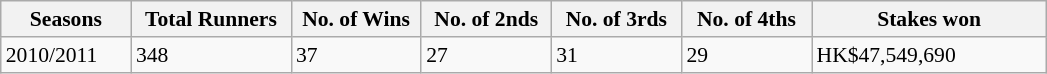<table class="wikitable sortable" style="font-size:90%;">
<tr>
<th width="80px">Seasons</th>
<th width="100px">Total Runners</th>
<th width="80px">No. of Wins</th>
<th width="80px">No. of 2nds</th>
<th width="80px">No. of 3rds</th>
<th width="80px">No. of 4ths</th>
<th width="150px">Stakes won</th>
</tr>
<tr>
<td>2010/2011</td>
<td>348</td>
<td>37</td>
<td>27</td>
<td>31</td>
<td>29</td>
<td>HK$47,549,690</td>
</tr>
</table>
